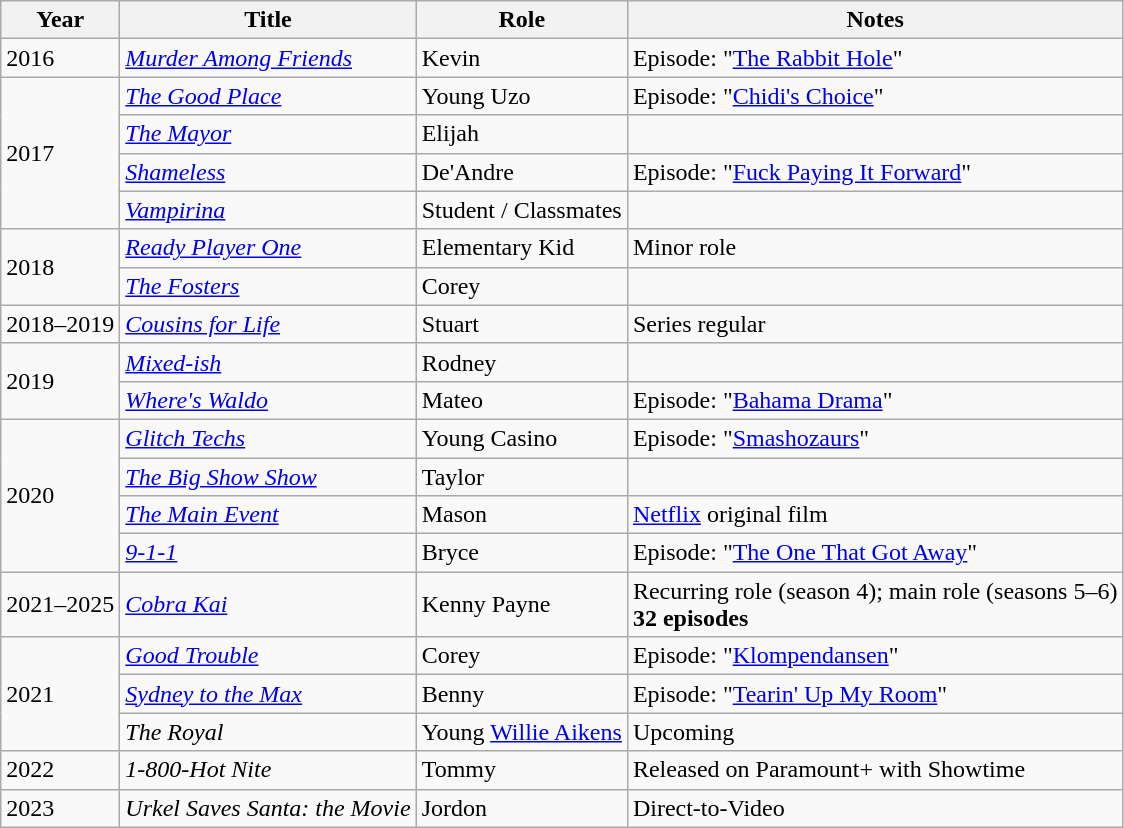<table class="wikitable sortable">
<tr>
<th>Year</th>
<th>Title</th>
<th>Role</th>
<th class="unsortable">Notes</th>
</tr>
<tr>
<td>2016</td>
<td><em><a href='#'>Murder Among Friends</a></em></td>
<td>Kevin</td>
<td>Episode: "<a href='#'>The Rabbit Hole</a>"</td>
</tr>
<tr>
<td rowspan="4">2017</td>
<td><em><a href='#'>The Good Place</a></em></td>
<td>Young Uzo</td>
<td>Episode: "<a href='#'>Chidi's Choice</a>"</td>
</tr>
<tr>
<td><em><a href='#'>The Mayor</a></em></td>
<td>Elijah</td>
<td></td>
</tr>
<tr>
<td><em><a href='#'>Shameless</a></em></td>
<td>De'Andre</td>
<td>Episode: "<a href='#'>Fuck Paying It Forward</a>"</td>
</tr>
<tr>
<td><em><a href='#'>Vampirina</a></em></td>
<td>Student / Classmates </td>
<td></td>
</tr>
<tr>
<td rowspan="2">2018</td>
<td><em><a href='#'>Ready Player One</a></em></td>
<td>Elementary Kid</td>
<td>Minor role</td>
</tr>
<tr>
<td><em><a href='#'>The Fosters</a></em></td>
<td>Corey</td>
<td></td>
</tr>
<tr>
<td>2018–2019</td>
<td><em><a href='#'>Cousins for Life</a></em></td>
<td>Stuart</td>
<td>Series regular</td>
</tr>
<tr>
<td rowspan="2">2019</td>
<td><em><a href='#'>Mixed-ish</a></em></td>
<td>Rodney</td>
<td></td>
</tr>
<tr>
<td><em><a href='#'>Where's Waldo</a></em></td>
<td>Mateo </td>
<td>Episode: "<a href='#'>Bahama Drama</a>"</td>
</tr>
<tr>
<td rowspan="4">2020</td>
<td><em><a href='#'>Glitch Techs</a></em></td>
<td>Young Casino </td>
<td>Episode: "<a href='#'>Smashozaurs</a>"</td>
</tr>
<tr>
<td><em><a href='#'>The Big Show Show</a></em></td>
<td>Taylor</td>
<td></td>
</tr>
<tr>
<td><em><a href='#'>The Main Event</a></em></td>
<td>Mason</td>
<td><a href='#'>Netflix</a> original film</td>
</tr>
<tr>
<td><em><a href='#'>9-1-1</a></em></td>
<td>Bryce</td>
<td>Episode: "<a href='#'>The One That Got Away</a>"</td>
</tr>
<tr>
<td>2021–2025</td>
<td><em><a href='#'>Cobra Kai</a></em></td>
<td>Kenny Payne</td>
<td>Recurring role (season 4); main role (seasons 5–6)<br><strong>32 episodes</strong></td>
</tr>
<tr>
<td rowspan="3">2021</td>
<td><em><a href='#'>Good Trouble</a></em></td>
<td>Corey</td>
<td>Episode: "<a href='#'>Klompendansen</a>"</td>
</tr>
<tr>
<td><em><a href='#'>Sydney to the Max</a></em></td>
<td>Benny</td>
<td>Episode: "<a href='#'>Tearin' Up My Room</a>"</td>
</tr>
<tr>
<td><em>The Royal</em></td>
<td>Young <a href='#'>Willie Aikens</a></td>
<td>Upcoming</td>
</tr>
<tr>
<td>2022</td>
<td><em>1-800-Hot Nite</em></td>
<td>Tommy</td>
<td>Released on Paramount+ with Showtime</td>
</tr>
<tr>
<td>2023</td>
<td><em>Urkel Saves Santa: the Movie</em></td>
<td>Jordon </td>
<td>Direct-to-Video</td>
</tr>
</table>
